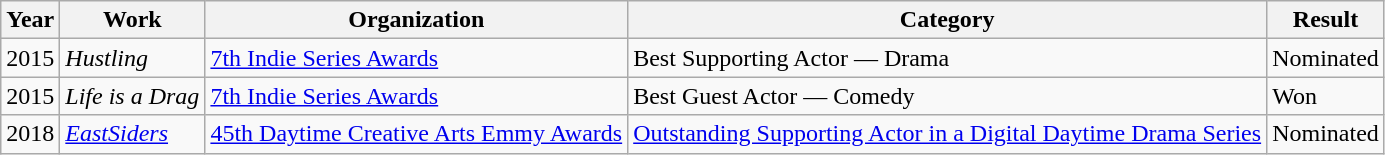<table class="wikitable">
<tr>
<th>Year</th>
<th>Work</th>
<th>Organization</th>
<th>Category</th>
<th>Result</th>
</tr>
<tr>
<td>2015</td>
<td><em>Hustling</em></td>
<td><a href='#'>7th Indie Series Awards</a></td>
<td>Best Supporting Actor — Drama</td>
<td>Nominated</td>
</tr>
<tr>
<td>2015</td>
<td><em>Life is a Drag</em></td>
<td><a href='#'>7th Indie Series Awards</a></td>
<td>Best Guest Actor — Comedy</td>
<td>Won</td>
</tr>
<tr>
<td>2018</td>
<td><em><a href='#'>EastSiders</a></em></td>
<td><a href='#'>45th Daytime Creative Arts Emmy Awards</a></td>
<td><a href='#'>Outstanding Supporting Actor in a Digital Daytime Drama Series</a></td>
<td>Nominated</td>
</tr>
</table>
